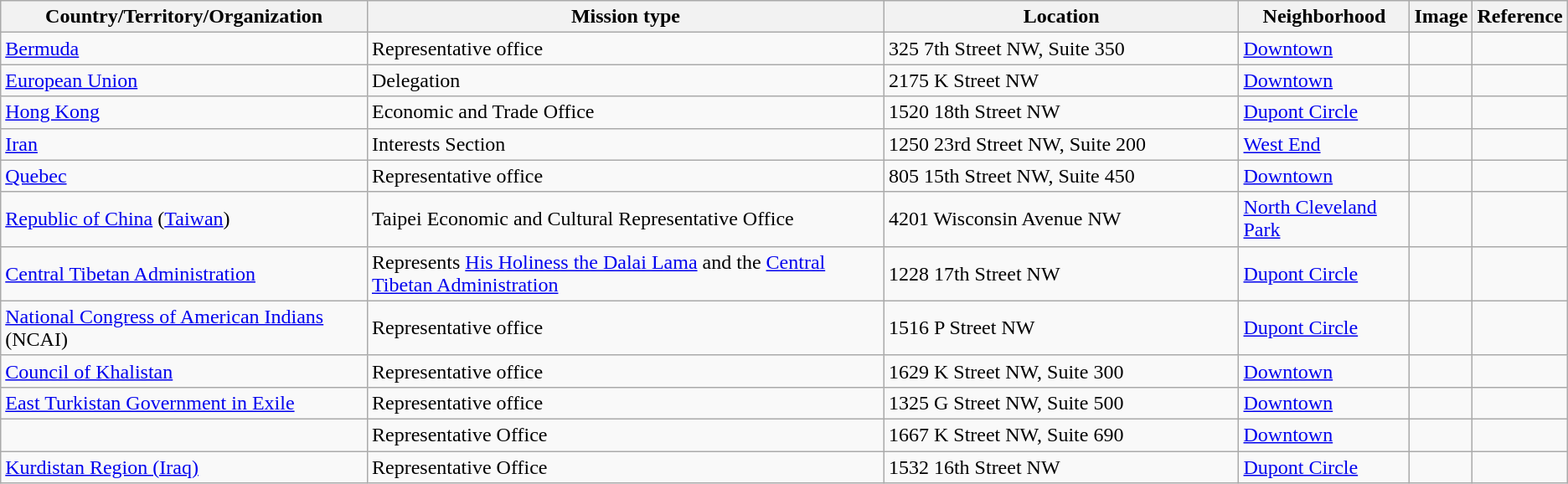<table class="wikitable sortable">
<tr>
<th>Country/Territory/Organization</th>
<th>Mission type</th>
<th width=275px>Location</th>
<th>Neighborhood</th>
<th>Image</th>
<th>Reference</th>
</tr>
<tr>
<td> <a href='#'>Bermuda</a></td>
<td>Representative office</td>
<td>325 7th Street NW, Suite 350</td>
<td><a href='#'>Downtown</a></td>
<td></td>
<td></td>
</tr>
<tr>
<td> <a href='#'>European Union</a></td>
<td>Delegation</td>
<td>2175 K Street NW</td>
<td><a href='#'>Downtown</a></td>
<td></td>
<td></td>
</tr>
<tr>
<td> <a href='#'>Hong Kong</a></td>
<td>Economic and Trade Office</td>
<td>1520 18th Street NW</td>
<td><a href='#'>Dupont Circle</a></td>
<td></td>
<td></td>
</tr>
<tr>
<td> <a href='#'>Iran</a></td>
<td>Interests Section</td>
<td>1250 23rd Street NW, Suite 200</td>
<td><a href='#'>West End</a></td>
<td></td>
<td></td>
</tr>
<tr>
<td> <a href='#'>Quebec</a></td>
<td>Representative office</td>
<td>805 15th Street NW, Suite 450</td>
<td><a href='#'>Downtown</a></td>
<td></td>
<td></td>
</tr>
<tr>
<td> <a href='#'>Republic of China</a> (<a href='#'>Taiwan</a>)</td>
<td>Taipei Economic and Cultural Representative Office</td>
<td>4201 Wisconsin Avenue NW</td>
<td><a href='#'>North Cleveland Park</a></td>
<td></td>
<td></td>
</tr>
<tr>
<td> <a href='#'>Central Tibetan Administration</a></td>
<td>Represents <a href='#'>His Holiness the Dalai Lama</a> and the <a href='#'>Central Tibetan Administration</a></td>
<td>1228 17th Street NW</td>
<td><a href='#'>Dupont Circle</a></td>
<td></td>
<td></td>
</tr>
<tr>
<td><a href='#'>National Congress of American Indians</a> (NCAI)</td>
<td>Representative office</td>
<td>1516 P Street NW</td>
<td><a href='#'>Dupont Circle</a></td>
<td></td>
<td></td>
</tr>
<tr>
<td><a href='#'>Council of Khalistan</a></td>
<td>Representative office</td>
<td>1629 K Street NW, Suite 300</td>
<td><a href='#'>Downtown</a></td>
<td></td>
<td></td>
</tr>
<tr>
<td><a href='#'>East Turkistan Government in Exile</a></td>
<td>Representative office</td>
<td>1325 G Street NW, Suite 500</td>
<td><a href='#'>Downtown</a></td>
<td></td>
<td></td>
</tr>
<tr>
<td></td>
<td>Representative Office</td>
<td>1667 K Street NW, Suite 690</td>
<td><a href='#'>Downtown</a></td>
<td></td>
<td></td>
</tr>
<tr>
<td> <a href='#'>Kurdistan Region (Iraq)</a></td>
<td>Representative Office</td>
<td>1532 16th Street NW</td>
<td><a href='#'>Dupont Circle</a></td>
<td></td>
<td></td>
</tr>
</table>
